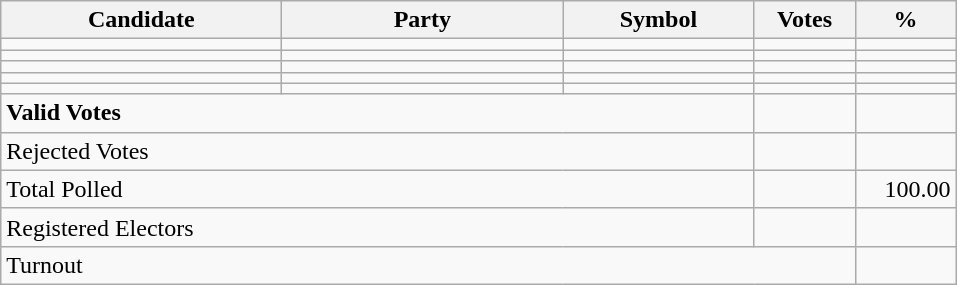<table class="wikitable" border="1" style="text-align:right;">
<tr>
<th align=left width="180">Candidate</th>
<th align=left width="180">Party</th>
<th align=left width="120">Symbol</th>
<th align=left width="60">Votes</th>
<th align=left width="60">%</th>
</tr>
<tr>
<td align=left></td>
<td align=left></td>
<td align=left></td>
<td align=right></td>
<td align=right></td>
</tr>
<tr>
<td align=left></td>
<td align=left></td>
<td align=left></td>
<td align=right></td>
<td align=right></td>
</tr>
<tr>
<td align=left></td>
<td align=left></td>
<td align=left></td>
<td align=right></td>
<td align=right></td>
</tr>
<tr>
<td align=left></td>
<td align=left></td>
<td align=left></td>
<td align=right></td>
<td align=right></td>
</tr>
<tr>
<td align=left></td>
<td align=left></td>
<td align=left></td>
<td align=right></td>
<td align=right></td>
</tr>
<tr>
<td align=left colspan=3><strong>Valid Votes</strong></td>
<td align=right><strong> </strong></td>
<td align=right><strong> </strong></td>
</tr>
<tr>
<td align=left colspan=3>Rejected Votes</td>
<td align=right></td>
<td align=right></td>
</tr>
<tr>
<td align=left colspan=3>Total Polled</td>
<td align=right></td>
<td align=right>100.00</td>
</tr>
<tr>
<td align=left colspan=3>Registered Electors</td>
<td align=right></td>
<td></td>
</tr>
<tr>
<td align=left colspan=4>Turnout</td>
<td align=right></td>
</tr>
</table>
